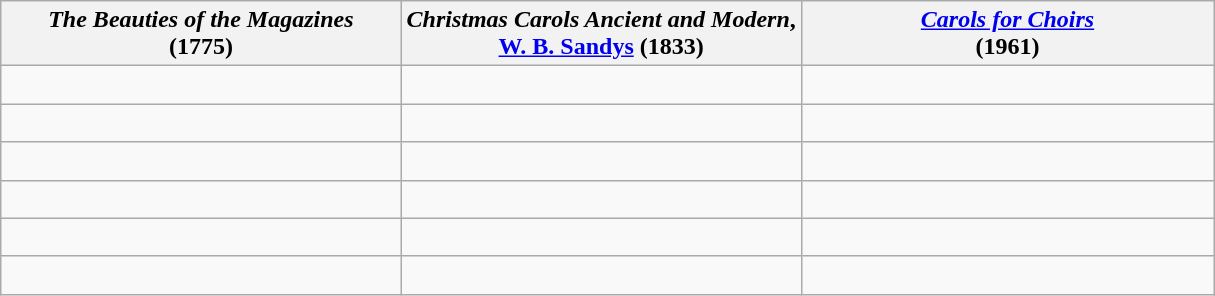<table class="wikitable">
<tr style="vertical-align: top;">
<th style="width: 33%;"><em>The Beauties of the Magazines</em><br>(1775)</th>
<th style="width: 33%;"><em>Christmas Carols Ancient and Modern</em>,<br><a href='#'>W. B. Sandys</a> (1833)</th>
<th style="width: 34%;"><em><a href='#'>Carols for Choirs</a></em><br>(1961)</th>
</tr>
<tr>
<td><br></td>
<td><br></td>
<td><br></td>
</tr>
<tr>
<td><br></td>
<td><br></td>
<td><br></td>
</tr>
<tr>
<td><br></td>
<td><br></td>
<td><br></td>
</tr>
<tr>
<td><br></td>
<td><br></td>
<td><br></td>
</tr>
<tr>
<td><br></td>
<td><br></td>
<td><br></td>
</tr>
<tr>
<td><br><no further couplets></td>
<td><br></td>
<td><br><no further couplets></td>
</tr>
</table>
